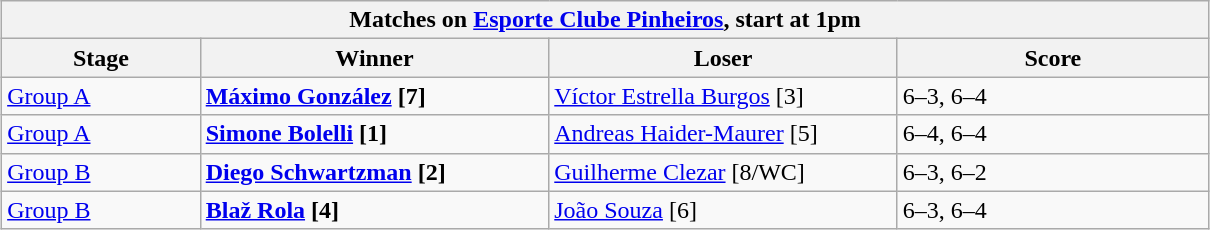<table class="wikitable collapsible uncollapsed" border=1 style="margin:1em auto;">
<tr>
<th colspan=4><strong>Matches on <a href='#'>Esporte Clube Pinheiros</a>, start at 1pm</strong></th>
</tr>
<tr>
<th width=125>Stage</th>
<th width=225>Winner</th>
<th width=225>Loser</th>
<th width=200>Score</th>
</tr>
<tr>
<td><a href='#'>Group A</a></td>
<td><strong> <a href='#'>Máximo González</a> [7]</strong></td>
<td> <a href='#'>Víctor Estrella Burgos</a> [3]</td>
<td>6–3, 6–4</td>
</tr>
<tr>
<td><a href='#'>Group A</a></td>
<td><strong> <a href='#'>Simone Bolelli</a> [1]</strong></td>
<td> <a href='#'>Andreas Haider-Maurer</a> [5]</td>
<td>6–4, 6–4</td>
</tr>
<tr>
<td><a href='#'>Group B</a></td>
<td><strong> <a href='#'>Diego Schwartzman</a> [2]</strong></td>
<td> <a href='#'>Guilherme Clezar</a> [8/WC]</td>
<td>6–3, 6–2</td>
</tr>
<tr>
<td><a href='#'>Group B</a></td>
<td><strong> <a href='#'>Blaž Rola</a> [4]</strong></td>
<td> <a href='#'>João Souza</a> [6]</td>
<td>6–3, 6–4</td>
</tr>
</table>
